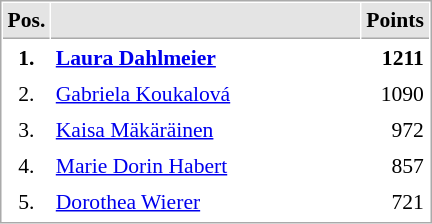<table cellspacing="1" cellpadding="3" style="border:1px solid #AAAAAA;font-size:90%">
<tr bgcolor="#E4E4E4">
<th style="border-bottom:1px solid #AAAAAA" width=10>Pos.</th>
<th style="border-bottom:1px solid #AAAAAA" width=200></th>
<th style="border-bottom:1px solid #AAAAAA" width=20>Points</th>
</tr>
<tr>
<td align="center"><strong>1.</strong></td>
<td><strong> <a href='#'>Laura Dahlmeier</a></strong></td>
<td align="right"><strong>1211</strong></td>
</tr>
<tr>
<td align="center">2.</td>
<td> <a href='#'>Gabriela Koukalová</a></td>
<td align="right">1090</td>
</tr>
<tr>
<td align="center">3.</td>
<td> <a href='#'>Kaisa Mäkäräinen</a></td>
<td align="right">972</td>
</tr>
<tr>
<td align="center">4.</td>
<td> <a href='#'>Marie Dorin Habert</a></td>
<td align="right">857</td>
</tr>
<tr>
<td align="center">5.</td>
<td> <a href='#'>Dorothea Wierer</a></td>
<td align="right">721</td>
</tr>
<tr>
</tr>
</table>
